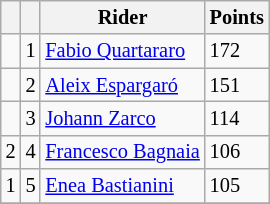<table class="wikitable" style="font-size: 85%;">
<tr>
<th></th>
<th></th>
<th>Rider</th>
<th>Points</th>
</tr>
<tr>
<td></td>
<td align=center>1</td>
<td> <a href='#'>Fabio Quartararo</a></td>
<td align=left>172</td>
</tr>
<tr>
<td></td>
<td align=center>2</td>
<td> <a href='#'>Aleix Espargaró</a></td>
<td align=left>151</td>
</tr>
<tr>
<td></td>
<td align=center>3</td>
<td> <a href='#'>Johann Zarco</a></td>
<td align=left>114</td>
</tr>
<tr>
<td> 2</td>
<td align=center>4</td>
<td> <a href='#'>Francesco Bagnaia</a></td>
<td align=left>106</td>
</tr>
<tr>
<td> 1</td>
<td align=center>5</td>
<td> <a href='#'>Enea Bastianini</a></td>
<td align=left>105</td>
</tr>
<tr>
</tr>
</table>
